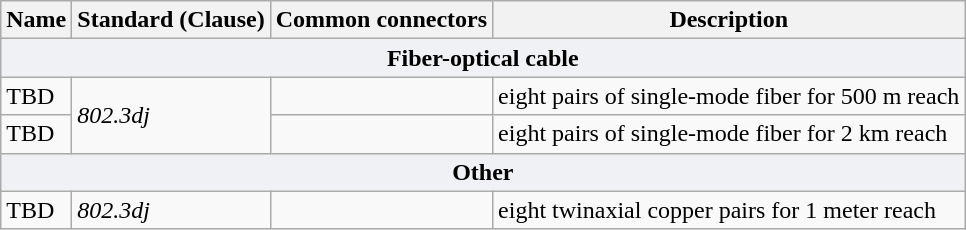<table class="wikitable">
<tr>
<th>Name</th>
<th>Standard (Clause)</th>
<th>Common connectors</th>
<th>Description</th>
</tr>
<tr>
<th colspan=4 style="background-color: #F0F1F4">Fiber-optical cable</th>
</tr>
<tr>
<td>TBD</td>
<td rowspan=2><em>802.3dj</em></td>
<td></td>
<td>eight pairs of single-mode fiber for 500 m reach</td>
</tr>
<tr>
<td>TBD</td>
<td></td>
<td>eight pairs of single-mode fiber for 2 km reach</td>
</tr>
<tr>
<th colspan=4 style="background-color: #F0F1F4">Other</th>
</tr>
<tr>
<td>TBD</td>
<td><em>802.3dj</em></td>
<td></td>
<td>eight twinaxial copper pairs for 1 meter reach</td>
</tr>
</table>
